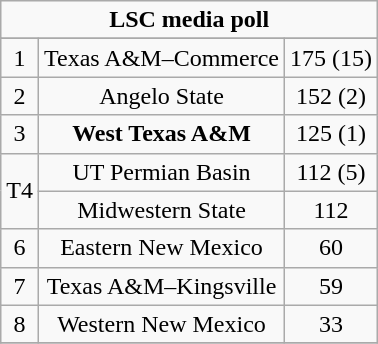<table class="wikitable" style="display: inline-table;">
<tr>
<td align="center" Colspan="3"><strong>LSC media poll</strong></td>
</tr>
<tr align="center">
</tr>
<tr align="center">
<td>1</td>
<td>Texas A&M–Commerce</td>
<td>175 (15)</td>
</tr>
<tr align="center">
<td>2</td>
<td>Angelo State</td>
<td>152 (2)</td>
</tr>
<tr align="center">
<td>3</td>
<td><strong>West Texas A&M</strong></td>
<td>125 (1)</td>
</tr>
<tr align="center">
<td rowspan=2>T4</td>
<td>UT Permian Basin</td>
<td>112 (5)</td>
</tr>
<tr align="center">
<td>Midwestern State</td>
<td>112</td>
</tr>
<tr align="center">
<td>6</td>
<td>Eastern New Mexico</td>
<td>60</td>
</tr>
<tr align="center">
<td>7</td>
<td>Texas A&M–Kingsville</td>
<td>59</td>
</tr>
<tr align="center">
<td>8</td>
<td>Western New Mexico</td>
<td>33</td>
</tr>
<tr>
</tr>
</table>
